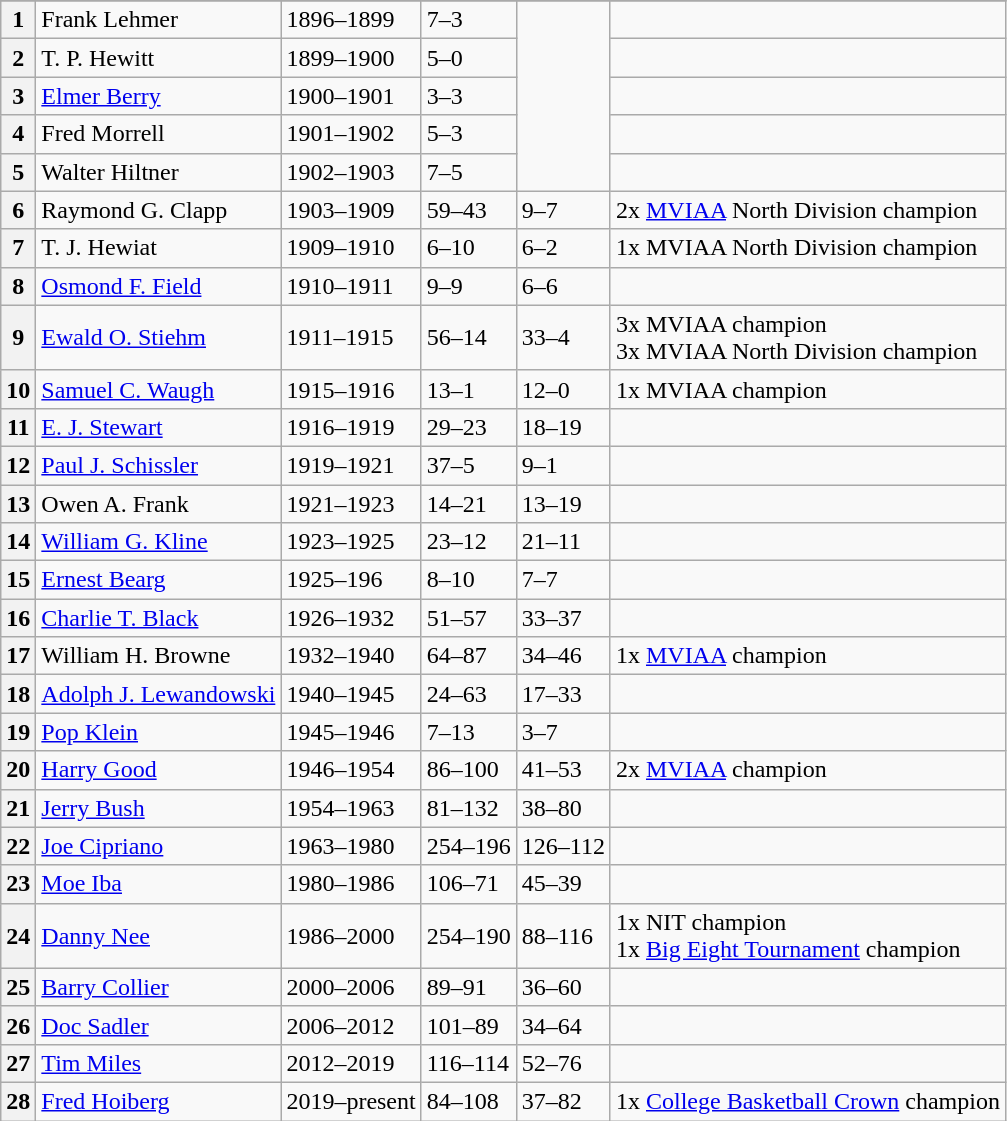<table class=wikitable>
<tr>
</tr>
<tr>
<th>1</th>
<td>Frank Lehmer</td>
<td>1896–1899</td>
<td>7–3 </td>
<td rowspan=5></td>
<td></td>
</tr>
<tr>
<th>2</th>
<td>T. P. Hewitt</td>
<td>1899–1900</td>
<td>5–0 </td>
<td></td>
</tr>
<tr>
<th>3</th>
<td><a href='#'>Elmer Berry</a></td>
<td>1900–1901</td>
<td>3–3 </td>
<td></td>
</tr>
<tr>
<th>4</th>
<td>Fred Morrell</td>
<td>1901–1902</td>
<td>5–3 </td>
<td></td>
</tr>
<tr>
<th>5</th>
<td>Walter Hiltner</td>
<td>1902–1903</td>
<td>7–5 </td>
<td></td>
</tr>
<tr>
<th>6</th>
<td>Raymond G. Clapp</td>
<td>1903–1909</td>
<td>59–43 </td>
<td>9–7 </td>
<td>2x <a href='#'>MVIAA</a> North Division champion</td>
</tr>
<tr>
<th>7</th>
<td>T. J. Hewiat</td>
<td>1909–1910</td>
<td>6–10 </td>
<td>6–2 </td>
<td>1x MVIAA North Division champion</td>
</tr>
<tr>
<th>8</th>
<td><a href='#'>Osmond F. Field</a></td>
<td>1910–1911</td>
<td>9–9 </td>
<td>6–6 </td>
<td></td>
</tr>
<tr>
<th>9</th>
<td><a href='#'>Ewald O. Stiehm</a></td>
<td>1911–1915</td>
<td>56–14 </td>
<td>33–4 </td>
<td>3x MVIAA champion <br> 3x MVIAA North Division champion</td>
</tr>
<tr>
<th>10</th>
<td><a href='#'>Samuel C. Waugh</a></td>
<td>1915–1916</td>
<td>13–1 </td>
<td>12–0 </td>
<td>1x MVIAA champion</td>
</tr>
<tr>
<th>11</th>
<td><a href='#'>E. J. Stewart</a></td>
<td>1916–1919</td>
<td>29–23 </td>
<td>18–19 </td>
<td></td>
</tr>
<tr>
<th>12</th>
<td><a href='#'>Paul J. Schissler</a></td>
<td>1919–1921</td>
<td>37–5 </td>
<td>9–1 </td>
<td></td>
</tr>
<tr>
<th>13</th>
<td>Owen A. Frank</td>
<td>1921–1923</td>
<td>14–21 </td>
<td>13–19 </td>
<td></td>
</tr>
<tr>
<th>14</th>
<td><a href='#'>William G. Kline</a></td>
<td>1923–1925</td>
<td>23–12 </td>
<td>21–11 </td>
<td></td>
</tr>
<tr>
<th>15</th>
<td><a href='#'>Ernest Bearg</a></td>
<td>1925–196</td>
<td>8–10 </td>
<td>7–7 </td>
<td></td>
</tr>
<tr>
<th>16</th>
<td><a href='#'>Charlie T. Black</a></td>
<td>1926–1932</td>
<td>51–57 </td>
<td>33–37 </td>
<td></td>
</tr>
<tr>
<th>17</th>
<td>William H. Browne</td>
<td>1932–1940</td>
<td>64–87 </td>
<td>34–46 </td>
<td>1x <a href='#'>MVIAA</a> champion</td>
</tr>
<tr>
<th>18</th>
<td><a href='#'>Adolph J. Lewandowski</a></td>
<td>1940–1945</td>
<td>24–63 </td>
<td>17–33 </td>
<td></td>
</tr>
<tr>
<th>19</th>
<td><a href='#'>Pop Klein</a></td>
<td>1945–1946</td>
<td>7–13 </td>
<td>3–7 </td>
<td></td>
</tr>
<tr>
<th>20</th>
<td><a href='#'>Harry Good</a></td>
<td>1946–1954</td>
<td>86–100 </td>
<td>41–53 </td>
<td>2x <a href='#'>MVIAA</a> champion</td>
</tr>
<tr>
<th>21</th>
<td><a href='#'>Jerry Bush</a></td>
<td>1954–1963</td>
<td>81–132 </td>
<td>38–80 </td>
<td></td>
</tr>
<tr>
<th>22</th>
<td><a href='#'>Joe Cipriano</a></td>
<td>1963–1980</td>
<td>254–196 </td>
<td>126–112 </td>
<td></td>
</tr>
<tr>
<th>23</th>
<td><a href='#'>Moe Iba</a></td>
<td>1980–1986</td>
<td>106–71 </td>
<td>45–39 </td>
<td></td>
</tr>
<tr>
<th>24</th>
<td><a href='#'>Danny Nee</a></td>
<td>1986–2000</td>
<td>254–190 </td>
<td>88–116 </td>
<td>1x NIT champion <br> 1x <a href='#'>Big Eight Tournament</a> champion</td>
</tr>
<tr>
<th>25</th>
<td><a href='#'>Barry Collier</a></td>
<td>2000–2006</td>
<td>89–91 </td>
<td>36–60 </td>
<td></td>
</tr>
<tr>
<th>26</th>
<td><a href='#'>Doc Sadler</a></td>
<td>2006–2012</td>
<td>101–89 </td>
<td>34–64 </td>
<td></td>
</tr>
<tr>
<th>27</th>
<td><a href='#'>Tim Miles</a></td>
<td>2012–2019</td>
<td>116–114 </td>
<td>52–76 </td>
<td></td>
</tr>
<tr>
<th>28</th>
<td><a href='#'>Fred Hoiberg</a></td>
<td>2019–present</td>
<td>84–108 </td>
<td>37–82 </td>
<td>1x <a href='#'>College Basketball Crown</a> champion</td>
</tr>
</table>
